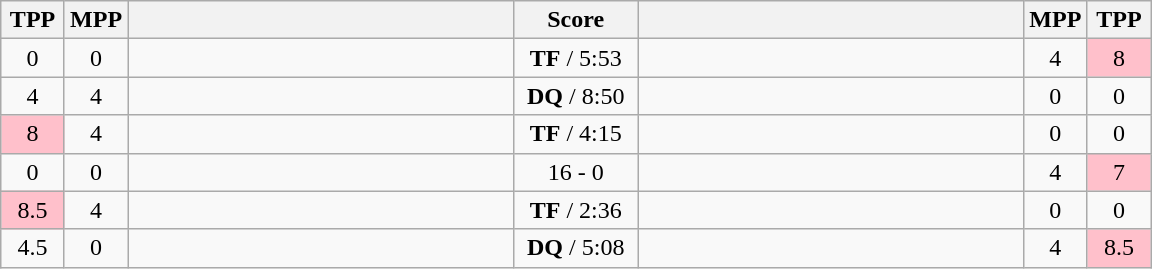<table class="wikitable" style="text-align: center;" |>
<tr>
<th width="35">TPP</th>
<th width="35">MPP</th>
<th width="250"></th>
<th width="75">Score</th>
<th width="250"></th>
<th width="35">MPP</th>
<th width="35">TPP</th>
</tr>
<tr>
<td>0</td>
<td>0</td>
<td style="text-align:left;"><strong></strong></td>
<td><strong>TF</strong> / 5:53</td>
<td style="text-align:left;"></td>
<td>4</td>
<td bgcolor=pink>8</td>
</tr>
<tr>
<td>4</td>
<td>4</td>
<td style="text-align:left;"></td>
<td><strong>DQ</strong> / 8:50</td>
<td style="text-align:left;"><strong></strong></td>
<td>0</td>
<td>0</td>
</tr>
<tr>
<td bgcolor=pink>8</td>
<td>4</td>
<td style="text-align:left;"></td>
<td><strong>TF</strong> / 4:15</td>
<td style="text-align:left;"><strong></strong></td>
<td>0</td>
<td>0</td>
</tr>
<tr>
<td>0</td>
<td>0</td>
<td style="text-align:left;"><strong></strong></td>
<td>16 - 0</td>
<td style="text-align:left;"></td>
<td>4</td>
<td bgcolor=pink>7</td>
</tr>
<tr>
<td bgcolor=pink>8.5</td>
<td>4</td>
<td style="text-align:left;"></td>
<td><strong>TF</strong> / 2:36</td>
<td style="text-align:left;"><strong></strong></td>
<td>0</td>
<td>0</td>
</tr>
<tr>
<td>4.5</td>
<td>0</td>
<td style="text-align:left;"><strong></strong></td>
<td><strong>DQ</strong> / 5:08</td>
<td style="text-align:left;"></td>
<td>4</td>
<td bgcolor=pink>8.5</td>
</tr>
</table>
